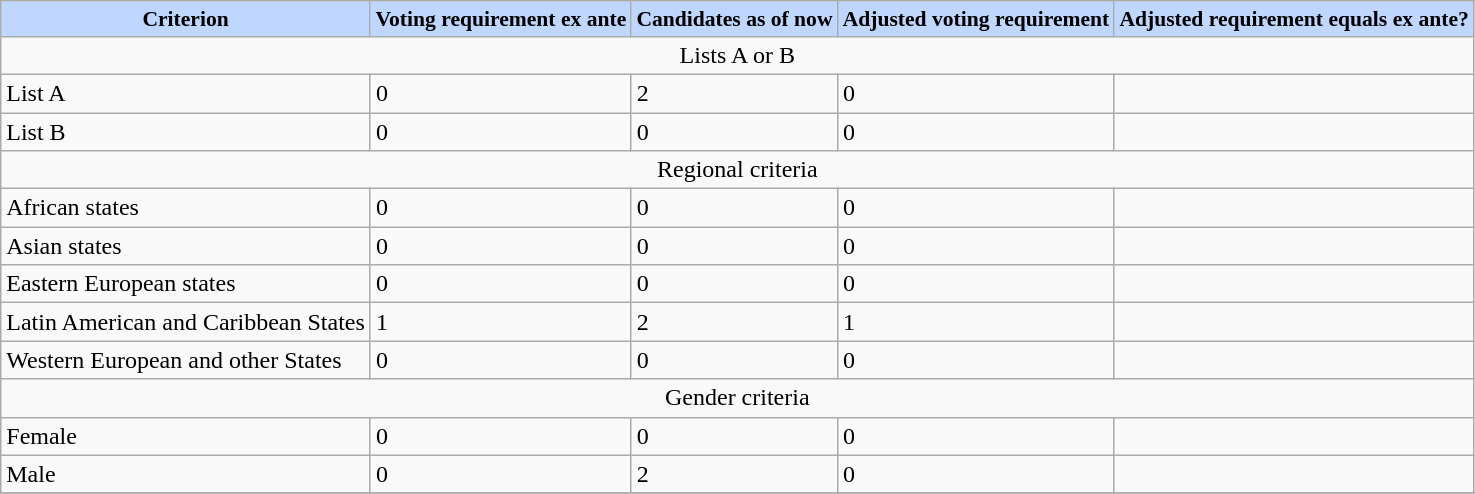<table class="wikitable">
<tr bgcolor=#BFD7FF align="center" style="font-size:90%;">
<td><strong>Criterion</strong></td>
<td><strong>Voting requirement ex ante</strong></td>
<td><strong>Candidates as of now</strong></td>
<td><strong>Adjusted voting requirement</strong></td>
<td><strong>Adjusted requirement equals ex ante?</strong></td>
</tr>
<tr>
<td colspan=5 align="center">Lists A or B</td>
</tr>
<tr>
<td>List A</td>
<td>0</td>
<td>2</td>
<td>0</td>
<td></td>
</tr>
<tr>
<td>List B</td>
<td>0</td>
<td>0</td>
<td>0</td>
<td></td>
</tr>
<tr>
<td colspan=5 align="center">Regional criteria</td>
</tr>
<tr>
<td>African states</td>
<td>0</td>
<td>0</td>
<td>0</td>
<td></td>
</tr>
<tr>
<td>Asian states</td>
<td>0</td>
<td>0</td>
<td>0</td>
<td></td>
</tr>
<tr>
<td>Eastern European states</td>
<td>0</td>
<td>0</td>
<td>0</td>
<td></td>
</tr>
<tr>
<td>Latin American and Caribbean States</td>
<td>1</td>
<td>2</td>
<td>1</td>
<td></td>
</tr>
<tr>
<td>Western European and other States</td>
<td>0</td>
<td>0</td>
<td>0</td>
<td></td>
</tr>
<tr>
<td colspan=5 align="center">Gender criteria</td>
</tr>
<tr>
<td>Female</td>
<td>0</td>
<td>0</td>
<td>0</td>
<td></td>
</tr>
<tr>
<td>Male</td>
<td>0</td>
<td>2</td>
<td>0</td>
<td></td>
</tr>
<tr>
</tr>
</table>
